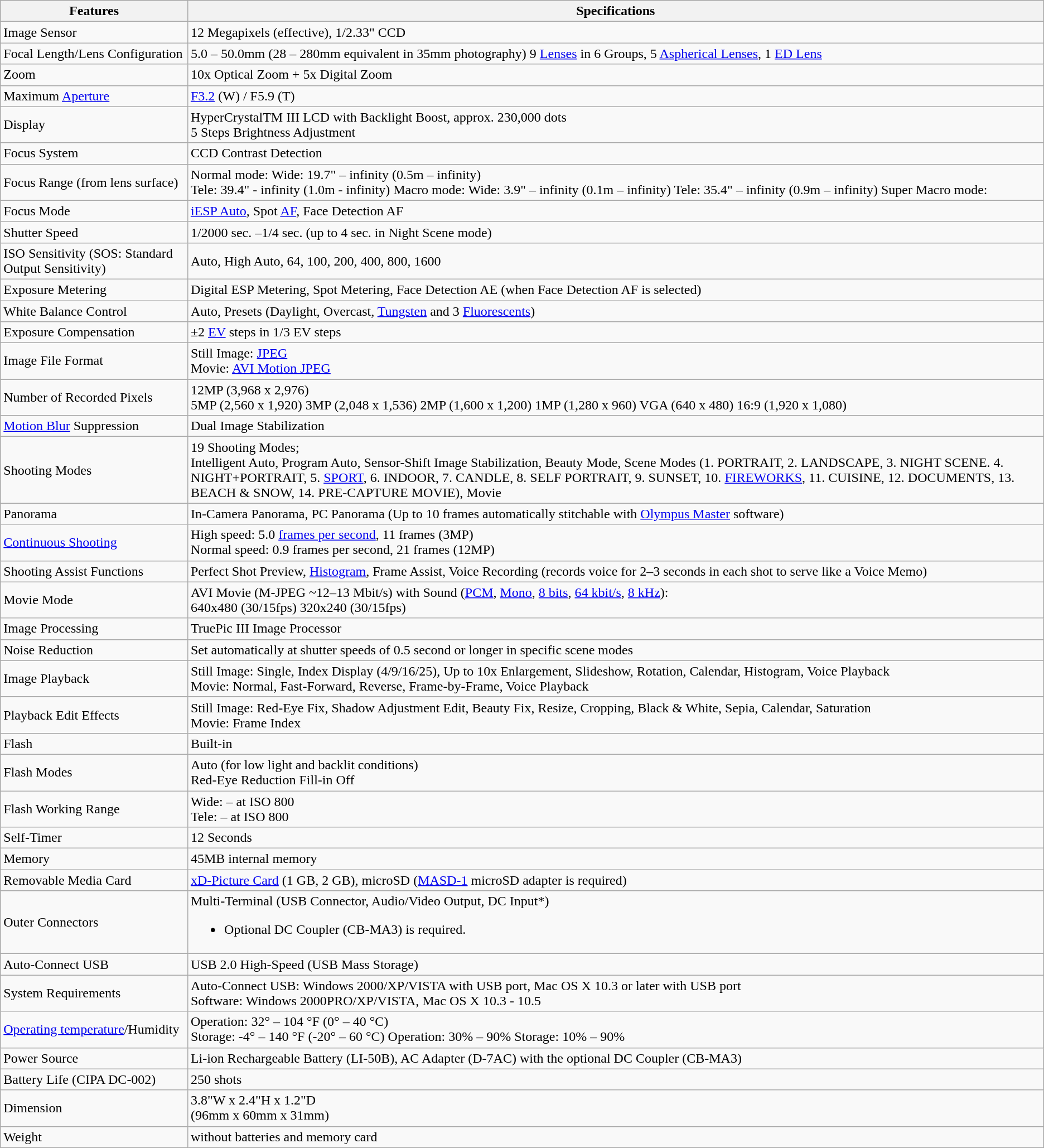<table class="wikitable" border="1">
<tr>
<th>Features</th>
<th>Specifications</th>
</tr>
<tr>
<td>Image Sensor</td>
<td>12 Megapixels (effective), 1/2.33" CCD</td>
</tr>
<tr>
<td>Focal Length/Lens Configuration</td>
<td>5.0 – 50.0mm (28 – 280mm equivalent in 35mm photography) 9 <a href='#'>Lenses</a> in 6 Groups, 5 <a href='#'>Aspherical Lenses</a>, 1 <a href='#'>ED Lens</a></td>
</tr>
<tr>
<td>Zoom</td>
<td>10x Optical Zoom + 5x Digital Zoom</td>
</tr>
<tr>
<td>Maximum <a href='#'>Aperture</a></td>
<td><a href='#'>F3.2</a> (W) / F5.9 (T)</td>
</tr>
<tr>
<td>Display</td>
<td> HyperCrystalTM III LCD with Backlight Boost, approx. 230,000 dots<br>5 Steps Brightness Adjustment</td>
</tr>
<tr>
<td>Focus System</td>
<td>CCD Contrast Detection</td>
</tr>
<tr>
<td>Focus Range (from lens surface)</td>
<td>Normal mode: Wide: 19.7" – infinity (0.5m – infinity)<br>Tele: 39.4" - infinity (1.0m - infinity)
Macro mode: Wide: 3.9" – infinity (0.1m – infinity)
Tele: 35.4" – infinity (0.9m – infinity)
Super Macro mode: </td>
</tr>
<tr>
<td>Focus Mode</td>
<td><a href='#'>iESP Auto</a>, Spot <a href='#'>AF</a>, Face Detection AF</td>
</tr>
<tr>
<td>Shutter Speed</td>
<td>1/2000 sec. –1/4 sec. (up to 4 sec. in Night Scene mode)</td>
</tr>
<tr>
<td>ISO Sensitivity (SOS: Standard Output Sensitivity)</td>
<td>Auto, High Auto, 64, 100, 200, 400, 800, 1600</td>
</tr>
<tr>
<td>Exposure Metering</td>
<td>Digital ESP Metering, Spot Metering, Face Detection AE (when Face Detection AF is selected)</td>
</tr>
<tr>
<td>White Balance Control</td>
<td>Auto, Presets (Daylight, Overcast, <a href='#'>Tungsten</a> and 3 <a href='#'>Fluorescents</a>)</td>
</tr>
<tr>
<td>Exposure Compensation</td>
<td>±2 <a href='#'>EV</a> steps in 1/3 EV steps</td>
</tr>
<tr>
<td>Image File Format</td>
<td>Still Image: <a href='#'>JPEG</a><br>Movie: <a href='#'>AVI Motion JPEG</a></td>
</tr>
<tr>
<td>Number of Recorded Pixels</td>
<td>12MP (3,968 x 2,976)<br>5MP (2,560 x 1,920)
3MP (2,048 x 1,536)
2MP (1,600 x 1,200)
1MP (1,280 x 960)
VGA (640 x 480)
16:9 (1,920 x 1,080)</td>
</tr>
<tr>
<td><a href='#'>Motion Blur</a> Suppression</td>
<td>Dual Image Stabilization</td>
</tr>
<tr>
<td>Shooting Modes</td>
<td>19 Shooting Modes;<br>Intelligent Auto, Program Auto, Sensor-Shift Image Stabilization, Beauty Mode, Scene Modes (1. PORTRAIT, 2. LANDSCAPE, 3. NIGHT SCENE. 4. NIGHT+PORTRAIT, 5. <a href='#'>SPORT</a>, 6. INDOOR, 7. CANDLE, 8. SELF PORTRAIT, 9. SUNSET, 10. <a href='#'>FIREWORKS</a>, 11. CUISINE, 12. DOCUMENTS, 13. BEACH & SNOW, 14. PRE-CAPTURE MOVIE), Movie</td>
</tr>
<tr>
<td>Panorama</td>
<td>In-Camera Panorama, PC Panorama (Up to 10 frames automatically stitchable with <a href='#'>Olympus Master</a> software)</td>
</tr>
<tr>
<td><a href='#'>Continuous Shooting</a></td>
<td>High speed: 5.0 <a href='#'>frames per second</a>, 11 frames (3MP)<br>Normal speed: 0.9 frames per second, 21 frames (12MP)</td>
</tr>
<tr>
<td>Shooting Assist Functions</td>
<td>Perfect Shot Preview, <a href='#'>Histogram</a>, Frame Assist, Voice Recording (records voice for 2–3 seconds in each shot to serve like a Voice Memo)</td>
</tr>
<tr>
<td>Movie Mode</td>
<td>AVI Movie (M-JPEG ~12–13 Mbit/s) with Sound (<a href='#'>PCM</a>, <a href='#'>Mono</a>, <a href='#'>8 bits</a>, <a href='#'>64 kbit/s</a>, <a href='#'>8 kHz</a>):<br>640x480 (30/15fps)
320x240 (30/15fps)</td>
</tr>
<tr>
<td>Image Processing</td>
<td>TruePic III Image Processor</td>
</tr>
<tr>
<td>Noise Reduction</td>
<td>Set automatically at shutter speeds of 0.5 second or longer in specific scene modes</td>
</tr>
<tr>
<td>Image Playback</td>
<td>Still Image: Single, Index Display (4/9/16/25), Up to 10x Enlargement, Slideshow, Rotation, Calendar, Histogram, Voice Playback<br>Movie: Normal, Fast-Forward, Reverse, Frame-by-Frame, Voice Playback</td>
</tr>
<tr>
<td>Playback Edit Effects</td>
<td>Still Image: Red-Eye Fix, Shadow Adjustment Edit, Beauty Fix, Resize, Cropping, Black & White, Sepia, Calendar, Saturation<br>Movie: Frame Index</td>
</tr>
<tr>
<td>Flash</td>
<td>Built-in</td>
</tr>
<tr>
<td>Flash Modes</td>
<td>Auto (for low light and backlit conditions)<br>Red-Eye Reduction
Fill-in
Off</td>
</tr>
<tr>
<td>Flash Working Range</td>
<td>Wide:  –  at ISO 800<br>Tele:  –  at ISO 800</td>
</tr>
<tr>
<td>Self-Timer</td>
<td>12 Seconds</td>
</tr>
<tr>
<td>Memory</td>
<td>45MB internal memory</td>
</tr>
<tr>
<td>Removable Media Card</td>
<td><a href='#'>xD-Picture Card</a> (1 GB, 2 GB), microSD (<a href='#'>MASD-1</a> microSD adapter is required)</td>
</tr>
<tr>
<td>Outer Connectors</td>
<td>Multi-Terminal (USB Connector, Audio/Video Output, DC Input*)<br><ul><li>Optional DC Coupler (CB-MA3) is required.</li></ul></td>
</tr>
<tr>
<td>Auto-Connect USB</td>
<td>USB 2.0 High-Speed (USB Mass Storage)</td>
</tr>
<tr>
<td>System Requirements</td>
<td>Auto-Connect USB: Windows 2000/XP/VISTA with USB port, Mac OS X 10.3 or later with USB port<br>Software: Windows 2000PRO/XP/VISTA, Mac OS X 10.3 - 10.5</td>
</tr>
<tr>
<td><a href='#'>Operating temperature</a>/Humidity</td>
<td>Operation: 32° – 104 °F (0° – 40 °C)<br>Storage: -4° – 140 °F (-20° – 60 °C)
Operation: 30% – 90%
Storage: 10% – 90%</td>
</tr>
<tr>
<td>Power Source</td>
<td>Li-ion Rechargeable Battery (LI-50B), AC Adapter (D-7AC) with the optional DC Coupler (CB-MA3)</td>
</tr>
<tr>
<td>Battery Life (CIPA DC-002)</td>
<td>250 shots</td>
</tr>
<tr>
<td>Dimension</td>
<td>3.8"W x 2.4"H x 1.2"D<br>(96mm x 60mm x 31mm)</td>
</tr>
<tr>
<td>Weight</td>
<td> without batteries and memory card</td>
</tr>
</table>
